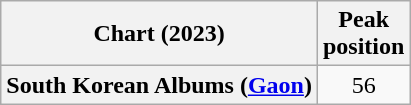<table class="wikitable plainrowheaders" style="text-align:center">
<tr>
<th scope="col">Chart (2023)</th>
<th scope="col">Peak<br>position</th>
</tr>
<tr>
<th scope="row">South Korean Albums (<a href='#'>Gaon</a>)</th>
<td>56</td>
</tr>
</table>
